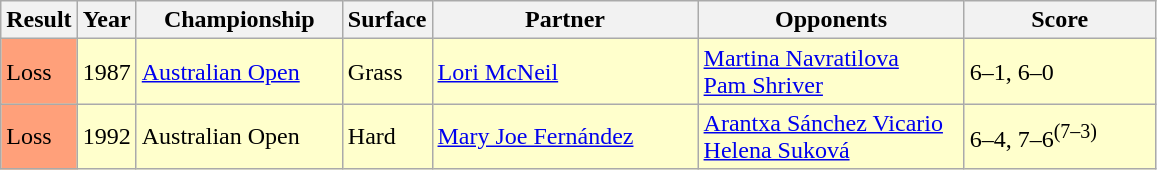<table class="sortable wikitable">
<tr>
<th style="width:40px">Result</th>
<th style="width:30px">Year</th>
<th style="width:130px">Championship</th>
<th style="width:50px">Surface</th>
<th style="width:170px">Partner</th>
<th style="width:170px">Opponents</th>
<th style="width:120px"  class="unsortable">Score</th>
</tr>
<tr style="background:#ffffcc;">
<td style="background:#ffa07a;">Loss</td>
<td>1987</td>
<td><a href='#'>Australian Open</a></td>
<td>Grass</td>
<td> <a href='#'>Lori McNeil</a></td>
<td> <a href='#'>Martina Navratilova</a><br> <a href='#'>Pam Shriver</a></td>
<td>6–1, 6–0</td>
</tr>
<tr style="background:#ffffcc;">
<td style="background:#ffa07a;">Loss</td>
<td>1992</td>
<td>Australian Open</td>
<td>Hard</td>
<td> <a href='#'>Mary Joe Fernández</a></td>
<td> <a href='#'>Arantxa Sánchez Vicario</a><br> <a href='#'>Helena Suková</a></td>
<td>6–4, 7–6<sup>(7–3)</sup></td>
</tr>
</table>
